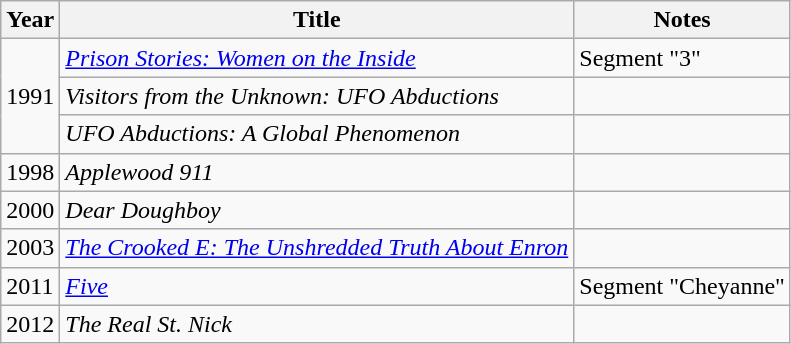<table class="wikitable">
<tr>
<th>Year</th>
<th>Title</th>
<th>Notes</th>
</tr>
<tr>
<td rowspan=3>1991</td>
<td><em><a href='#'>Prison Stories: Women on the Inside</a></em></td>
<td>Segment "3"</td>
</tr>
<tr>
<td><em>Visitors from the Unknown: UFO Abductions</em></td>
<td></td>
</tr>
<tr>
<td><em>UFO Abductions: A Global Phenomenon</em></td>
<td></td>
</tr>
<tr>
<td>1998</td>
<td><em>Applewood 911</em></td>
<td></td>
</tr>
<tr>
<td>2000</td>
<td><em>Dear Doughboy</em></td>
<td></td>
</tr>
<tr>
<td>2003</td>
<td><em><a href='#'>The Crooked E: The Unshredded Truth About Enron</a></em></td>
<td></td>
</tr>
<tr>
<td>2011</td>
<td><em><a href='#'>Five</a></em></td>
<td>Segment "Cheyanne"</td>
</tr>
<tr>
<td>2012</td>
<td><em>The Real St. Nick</em></td>
<td></td>
</tr>
</table>
